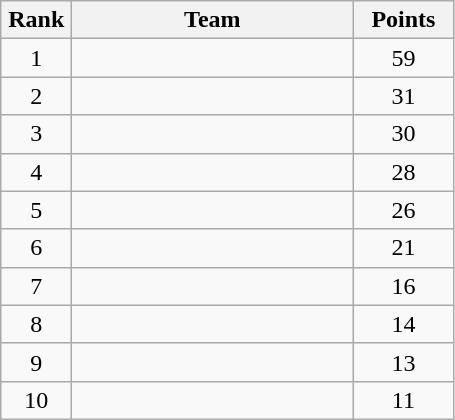<table class="wikitable" style="text-align:center;">
<tr>
<th width=40>Rank</th>
<th width=180>Team</th>
<th width=60>Points</th>
</tr>
<tr>
<td>1</td>
<td align=left></td>
<td>59</td>
</tr>
<tr>
<td>2</td>
<td align=left></td>
<td>31</td>
</tr>
<tr>
<td>3</td>
<td align=left></td>
<td>30</td>
</tr>
<tr>
<td>4</td>
<td align=left></td>
<td>28</td>
</tr>
<tr>
<td>5</td>
<td align=left></td>
<td>26</td>
</tr>
<tr>
<td>6</td>
<td align=left></td>
<td>21</td>
</tr>
<tr>
<td>7</td>
<td align=left></td>
<td>16</td>
</tr>
<tr>
<td>8</td>
<td align=left></td>
<td>14</td>
</tr>
<tr>
<td>9</td>
<td align=left></td>
<td>13</td>
</tr>
<tr>
<td>10</td>
<td align=left></td>
<td>11</td>
</tr>
</table>
